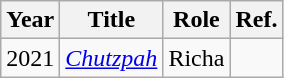<table class="wikitable sortable">
<tr>
<th>Year</th>
<th>Title</th>
<th>Role</th>
<th class ="unsortable">Ref.</th>
</tr>
<tr>
<td>2021</td>
<td><em><a href='#'>Chutzpah</a></em></td>
<td>Richa</td>
<td style="text-align:center;"></td>
</tr>
</table>
